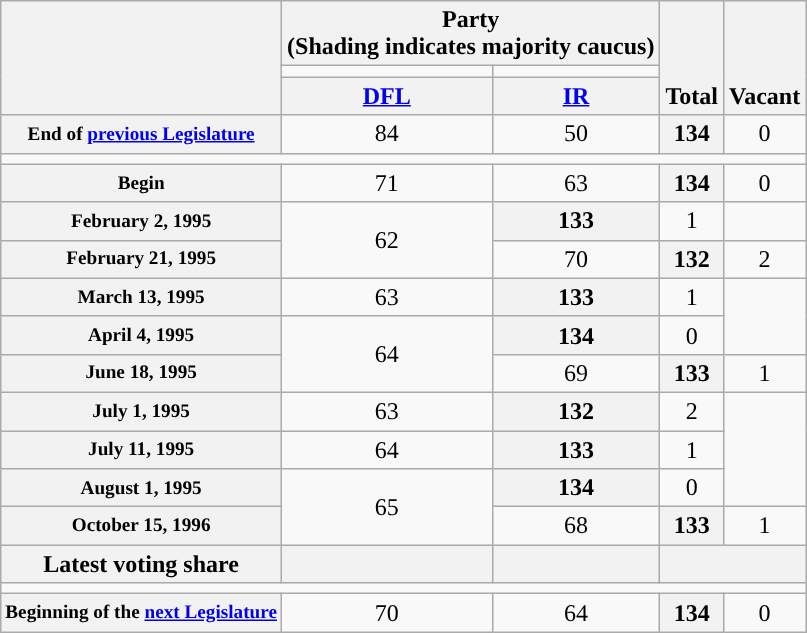<table class=wikitable style="text-align:center">
<tr style="vertical-align:bottom;">
<th rowspan=3></th>
<th colspan=2>Party <div>(Shading indicates majority caucus)</div></th>
<th rowspan=3>Total</th>
<th rowspan=3>Vacant</th>
</tr>
<tr style="height:5px">
<td style="background-color:"></td>
<td style="background-color:"></td>
</tr>
<tr>
<th><a href='#'>DFL</a></th>
<th><a href='#'>IR</a></th>
</tr>
<tr>
<th style="white-space:nowrap; font-size:80%;">End of <a href='#'>previous Legislature</a></th>
<td>84</td>
<td>50</td>
<th>134</th>
<td>0</td>
</tr>
<tr>
<td colspan=5></td>
</tr>
<tr>
<th style="font-size:80%">Begin</th>
<td>71</td>
<td>63</td>
<th>134</th>
<td>0</td>
</tr>
<tr>
<th style="font-size:80%">February 2, 1995 </th>
<td rowspan="2">62</td>
<th>133</th>
<td>1</td>
</tr>
<tr>
<th style="font-size:80%">February 21, 1995 </th>
<td>70</td>
<th>132</th>
<td>2</td>
</tr>
<tr>
<th style="font-size:80%">March 13, 1995 </th>
<td>63</td>
<th>133</th>
<td>1</td>
</tr>
<tr>
<th style="font-size:80%">April 4, 1995 </th>
<td rowspan="2">64</td>
<th>134</th>
<td>0</td>
</tr>
<tr>
<th style="font-size:80%">June 18, 1995 </th>
<td>69</td>
<th>133</th>
<td>1</td>
</tr>
<tr>
<th style="font-size:80%">July 1, 1995 </th>
<td>63</td>
<th>132</th>
<td>2</td>
</tr>
<tr>
<th style="font-size:80%">July 11, 1995 </th>
<td>64</td>
<th>133</th>
<td>1</td>
</tr>
<tr>
<th style="font-size:80%">August 1, 1995 </th>
<td rowspan="2">65</td>
<th>134</th>
<td>0</td>
</tr>
<tr>
<th style="font-size:80%">October 15, 1996 </th>
<td>68</td>
<th>133</th>
<td>1</td>
</tr>
<tr>
<th>Latest voting share</th>
<th></th>
<th></th>
<th colspan=2></th>
</tr>
<tr>
<td colspan=5></td>
</tr>
<tr>
<th style="white-space:nowrap; font-size:80%;">Beginning of the <a href='#'>next Legislature</a></th>
<td>70</td>
<td>64</td>
<th>134</th>
<td>0</td>
</tr>
</table>
